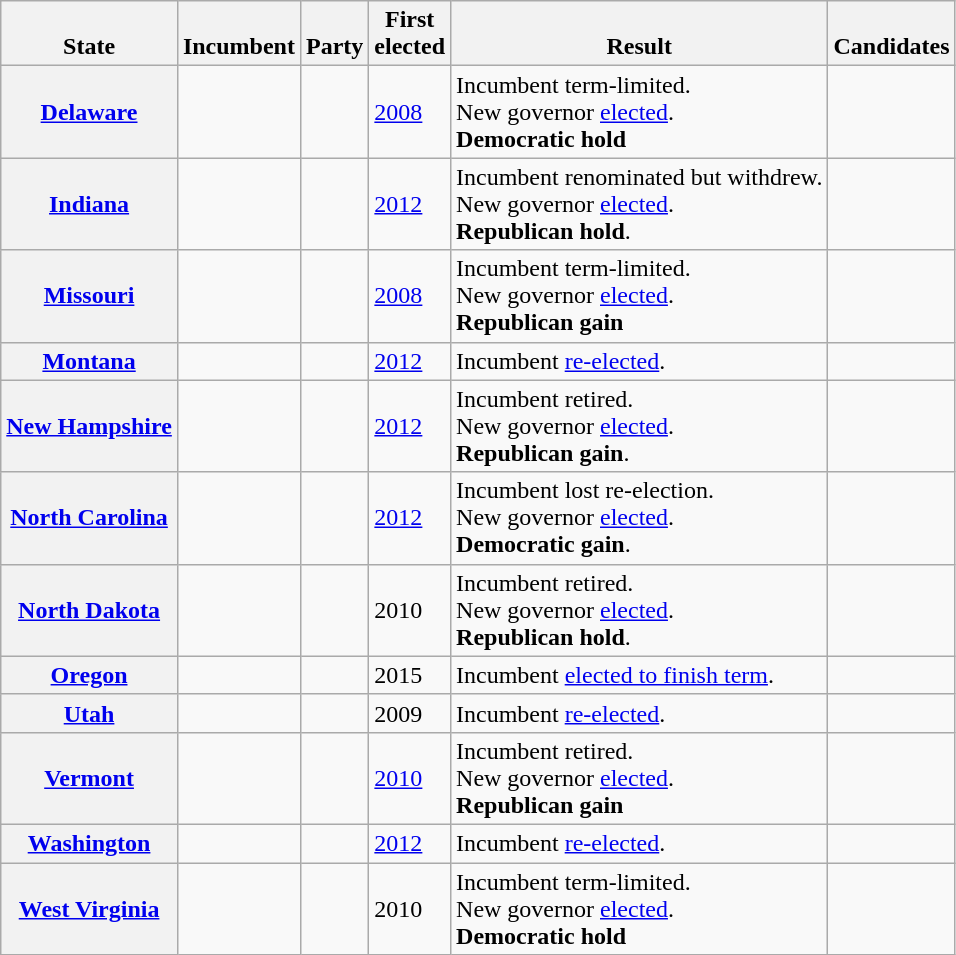<table class="wikitable sortable">
<tr valign=bottom>
<th>State</th>
<th>Incumbent</th>
<th>Party</th>
<th>First<br>elected</th>
<th>Result</th>
<th>Candidates</th>
</tr>
<tr>
<th><a href='#'>Delaware</a></th>
<td></td>
<td></td>
<td><a href='#'>2008</a></td>
<td>Incumbent term-limited. <br> New governor <a href='#'>elected</a>. <br> <strong>Democratic hold</strong></td>
<td nowrap></td>
</tr>
<tr>
<th><a href='#'>Indiana</a></th>
<td></td>
<td></td>
<td><a href='#'>2012</a></td>
<td>Incumbent renominated but withdrew.<br>New governor <a href='#'>elected</a>.<br><strong>Republican hold</strong>.</td>
<td nowrap></td>
</tr>
<tr>
<th><a href='#'>Missouri</a></th>
<td></td>
<td></td>
<td><a href='#'>2008</a></td>
<td>Incumbent term-limited. <br> New governor <a href='#'>elected</a>. <br> <strong>Republican gain</strong></td>
<td nowrap></td>
</tr>
<tr>
<th><a href='#'>Montana</a></th>
<td></td>
<td></td>
<td><a href='#'>2012</a></td>
<td>Incumbent <a href='#'>re-elected</a>.</td>
<td nowrap></td>
</tr>
<tr>
<th><a href='#'>New Hampshire</a></th>
<td></td>
<td></td>
<td><a href='#'>2012</a></td>
<td>Incumbent retired.<br>New governor <a href='#'>elected</a>.<br><strong>Republican gain</strong>.</td>
<td nowrap></td>
</tr>
<tr>
<th><a href='#'>North Carolina</a></th>
<td></td>
<td></td>
<td><a href='#'>2012</a></td>
<td>Incumbent lost re-election.<br>New governor <a href='#'>elected</a>.<br><strong>Democratic gain</strong>.</td>
<td nowrap></td>
</tr>
<tr>
<th><a href='#'>North Dakota</a></th>
<td></td>
<td></td>
<td>2010</td>
<td>Incumbent retired. <br> New governor <a href='#'>elected</a>.<br><strong>Republican hold</strong>.</td>
<td nowrap></td>
</tr>
<tr>
<th><a href='#'>Oregon</a></th>
<td></td>
<td></td>
<td>2015</td>
<td>Incumbent <a href='#'>elected to finish term</a>.</td>
<td nowrap></td>
</tr>
<tr>
<th><a href='#'>Utah</a></th>
<td></td>
<td></td>
<td>2009</td>
<td>Incumbent <a href='#'>re-elected</a>.</td>
<td nowrap></td>
</tr>
<tr>
<th><a href='#'>Vermont</a></th>
<td></td>
<td></td>
<td><a href='#'>2010</a></td>
<td>Incumbent retired. <br> New governor <a href='#'>elected</a>. <br> <strong>Republican gain</strong></td>
<td nowrap></td>
</tr>
<tr>
<th><a href='#'>Washington</a></th>
<td></td>
<td></td>
<td><a href='#'>2012</a></td>
<td>Incumbent <a href='#'>re-elected</a>.</td>
<td nowrap></td>
</tr>
<tr>
<th><a href='#'>West Virginia</a></th>
<td></td>
<td></td>
<td>2010</td>
<td>Incumbent term-limited. <br> New governor <a href='#'>elected</a>. <br> <strong>Democratic hold</strong></td>
<td nowrap></td>
</tr>
</table>
